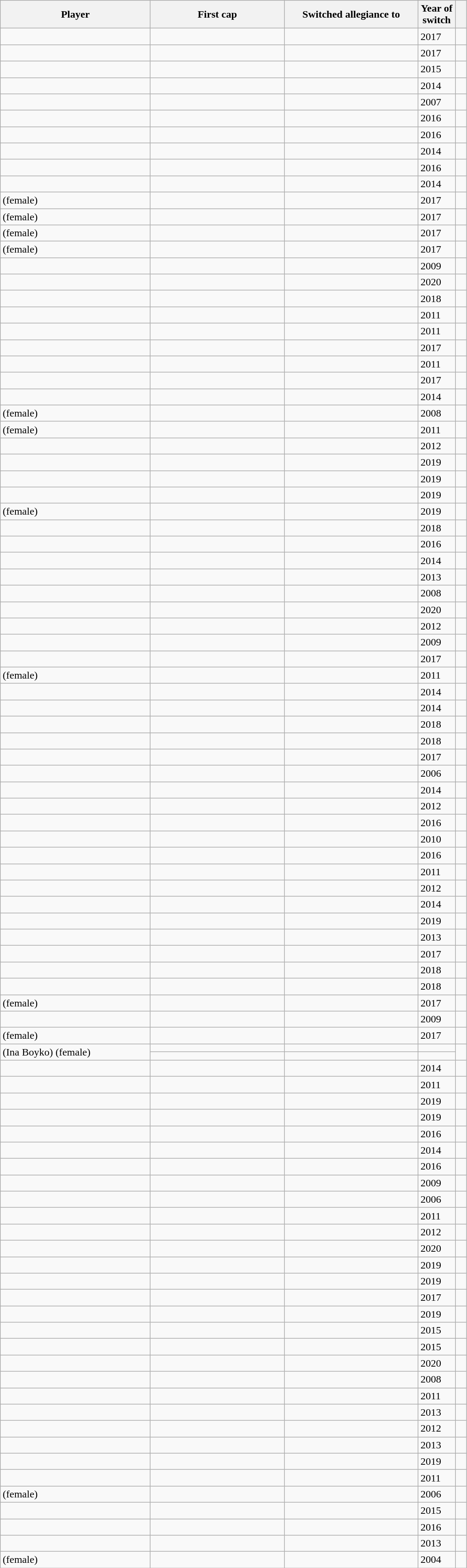<table class="wikitable sortable">
<tr>
<th width=225>Player</th>
<th width=200>First cap</th>
<th width=200>Switched allegiance to</th>
<th width=50>Year of switch</th>
<th width=10 class=unsortable></th>
</tr>
<tr>
<td></td>
<td></td>
<td></td>
<td>2017</td>
<td></td>
</tr>
<tr>
<td></td>
<td></td>
<td></td>
<td>2017</td>
<td></td>
</tr>
<tr>
<td></td>
<td></td>
<td></td>
<td>2015</td>
<td></td>
</tr>
<tr>
<td></td>
<td></td>
<td></td>
<td>2014</td>
<td></td>
</tr>
<tr>
<td></td>
<td></td>
<td></td>
<td>2007</td>
<td></td>
</tr>
<tr>
<td></td>
<td></td>
<td></td>
<td>2016</td>
<td></td>
</tr>
<tr>
<td></td>
<td></td>
<td></td>
<td>2016</td>
<td></td>
</tr>
<tr>
<td></td>
<td></td>
<td></td>
<td>2014</td>
<td></td>
</tr>
<tr>
<td></td>
<td></td>
<td></td>
<td>2016</td>
<td></td>
</tr>
<tr>
<td></td>
<td></td>
<td></td>
<td>2014</td>
<td></td>
</tr>
<tr>
<td> (female)</td>
<td></td>
<td></td>
<td>2017</td>
<td></td>
</tr>
<tr>
<td> (female)</td>
<td></td>
<td></td>
<td>2017</td>
<td></td>
</tr>
<tr>
<td> (female)</td>
<td></td>
<td></td>
<td>2017</td>
<td></td>
</tr>
<tr>
<td> (female)</td>
<td></td>
<td></td>
<td>2017</td>
<td></td>
</tr>
<tr>
<td></td>
<td></td>
<td></td>
<td>2009</td>
<td></td>
</tr>
<tr>
<td></td>
<td></td>
<td></td>
<td>2020</td>
<td></td>
</tr>
<tr>
<td></td>
<td></td>
<td></td>
<td>2018</td>
<td></td>
</tr>
<tr>
<td></td>
<td></td>
<td></td>
<td>2011</td>
<td></td>
</tr>
<tr>
<td></td>
<td></td>
<td></td>
<td>2011</td>
<td></td>
</tr>
<tr>
<td></td>
<td></td>
<td></td>
<td>2017</td>
<td></td>
</tr>
<tr>
<td></td>
<td></td>
<td></td>
<td>2011</td>
<td></td>
</tr>
<tr>
<td></td>
<td></td>
<td></td>
<td>2017</td>
<td></td>
</tr>
<tr>
<td></td>
<td></td>
<td></td>
<td>2014</td>
<td></td>
</tr>
<tr>
<td> (female)</td>
<td></td>
<td></td>
<td>2008</td>
<td></td>
</tr>
<tr>
<td> (female)</td>
<td></td>
<td></td>
<td>2011</td>
<td></td>
</tr>
<tr>
<td></td>
<td></td>
<td></td>
<td>2012</td>
<td></td>
</tr>
<tr>
<td></td>
<td></td>
<td></td>
<td>2019</td>
<td></td>
</tr>
<tr>
<td></td>
<td></td>
<td></td>
<td>2019</td>
<td></td>
</tr>
<tr>
<td></td>
<td></td>
<td></td>
<td>2019</td>
<td></td>
</tr>
<tr>
<td> (female)</td>
<td></td>
<td></td>
<td>2019</td>
<td></td>
</tr>
<tr>
<td></td>
<td></td>
<td></td>
<td>2018</td>
<td></td>
</tr>
<tr>
<td></td>
<td></td>
<td></td>
<td>2016</td>
<td></td>
</tr>
<tr>
<td></td>
<td></td>
<td></td>
<td>2014</td>
<td></td>
</tr>
<tr>
<td></td>
<td></td>
<td></td>
<td>2013</td>
<td></td>
</tr>
<tr>
<td></td>
<td></td>
<td></td>
<td>2008</td>
<td></td>
</tr>
<tr>
<td></td>
<td></td>
<td></td>
<td>2020</td>
<td></td>
</tr>
<tr>
<td></td>
<td></td>
<td></td>
<td>2012</td>
<td></td>
</tr>
<tr>
<td></td>
<td></td>
<td></td>
<td>2009</td>
<td></td>
</tr>
<tr>
<td></td>
<td></td>
<td></td>
<td>2017</td>
<td></td>
</tr>
<tr>
<td> (female)</td>
<td></td>
<td></td>
<td>2011</td>
<td></td>
</tr>
<tr>
<td></td>
<td></td>
<td></td>
<td>2014</td>
<td></td>
</tr>
<tr>
<td></td>
<td></td>
<td></td>
<td>2014</td>
<td></td>
</tr>
<tr>
<td></td>
<td></td>
<td></td>
<td>2018</td>
<td></td>
</tr>
<tr>
<td></td>
<td></td>
<td></td>
<td>2018</td>
<td></td>
</tr>
<tr>
<td></td>
<td></td>
<td></td>
<td>2017</td>
<td></td>
</tr>
<tr>
<td></td>
<td></td>
<td></td>
<td>2006</td>
<td></td>
</tr>
<tr>
<td></td>
<td></td>
<td></td>
<td>2014</td>
<td></td>
</tr>
<tr>
<td></td>
<td></td>
<td></td>
<td>2012</td>
<td></td>
</tr>
<tr>
<td></td>
<td></td>
<td></td>
<td>2016</td>
<td></td>
</tr>
<tr>
<td></td>
<td></td>
<td></td>
<td>2010</td>
<td></td>
</tr>
<tr>
<td></td>
<td></td>
<td></td>
<td>2016</td>
<td></td>
</tr>
<tr>
<td></td>
<td></td>
<td></td>
<td>2011</td>
<td></td>
</tr>
<tr>
<td></td>
<td></td>
<td></td>
<td>2012</td>
<td></td>
</tr>
<tr>
<td></td>
<td></td>
<td></td>
<td>2014</td>
<td></td>
</tr>
<tr>
<td></td>
<td></td>
<td></td>
<td>2019</td>
<td></td>
</tr>
<tr>
<td></td>
<td></td>
<td></td>
<td>2013</td>
<td></td>
</tr>
<tr>
<td></td>
<td></td>
<td></td>
<td>2017</td>
<td></td>
</tr>
<tr>
<td></td>
<td></td>
<td></td>
<td>2018</td>
<td></td>
</tr>
<tr>
<td></td>
<td></td>
<td></td>
<td>2018</td>
<td></td>
</tr>
<tr>
<td>(female)</td>
<td></td>
<td></td>
<td>2017</td>
<td></td>
</tr>
<tr>
<td></td>
<td></td>
<td></td>
<td>2009</td>
<td></td>
</tr>
<tr>
<td> (female)</td>
<td></td>
<td></td>
<td>2017</td>
<td></td>
</tr>
<tr>
<td rowspan="2"> (Ina Boyko) (female)</td>
<td></td>
<td></td>
<td></td>
<td rowspan="2"></td>
</tr>
<tr>
<td></td>
<td></td>
<td></td>
</tr>
<tr>
<td></td>
<td></td>
<td></td>
<td>2014</td>
<td></td>
</tr>
<tr>
<td></td>
<td></td>
<td></td>
<td>2011</td>
<td></td>
</tr>
<tr>
<td></td>
<td></td>
<td></td>
<td>2019</td>
<td></td>
</tr>
<tr>
<td></td>
<td></td>
<td></td>
<td>2019</td>
<td></td>
</tr>
<tr>
<td></td>
<td></td>
<td></td>
<td>2016</td>
<td></td>
</tr>
<tr>
<td></td>
<td></td>
<td></td>
<td>2014</td>
<td></td>
</tr>
<tr>
<td></td>
<td></td>
<td></td>
<td>2016</td>
<td></td>
</tr>
<tr>
<td></td>
<td></td>
<td></td>
<td>2009</td>
<td></td>
</tr>
<tr>
<td></td>
<td></td>
<td></td>
<td>2006</td>
<td></td>
</tr>
<tr>
<td></td>
<td></td>
<td></td>
<td>2011</td>
<td></td>
</tr>
<tr>
<td></td>
<td></td>
<td></td>
<td>2012</td>
<td></td>
</tr>
<tr>
<td></td>
<td></td>
<td></td>
<td>2020</td>
<td></td>
</tr>
<tr>
<td></td>
<td></td>
<td></td>
<td>2019</td>
<td></td>
</tr>
<tr>
<td></td>
<td></td>
<td></td>
<td>2019</td>
<td></td>
</tr>
<tr>
<td></td>
<td></td>
<td></td>
<td>2017</td>
<td></td>
</tr>
<tr>
<td></td>
<td></td>
<td></td>
<td>2019</td>
<td></td>
</tr>
<tr>
<td></td>
<td></td>
<td></td>
<td>2015</td>
<td></td>
</tr>
<tr>
<td></td>
<td></td>
<td></td>
<td>2015</td>
<td></td>
</tr>
<tr>
<td></td>
<td></td>
<td></td>
<td>2020</td>
<td></td>
</tr>
<tr>
<td></td>
<td></td>
<td></td>
<td>2008</td>
<td></td>
</tr>
<tr>
<td></td>
<td></td>
<td></td>
<td>2011</td>
<td></td>
</tr>
<tr>
<td></td>
<td></td>
<td></td>
<td>2013</td>
<td></td>
</tr>
<tr>
<td></td>
<td></td>
<td></td>
<td>2012</td>
<td></td>
</tr>
<tr>
<td></td>
<td></td>
<td></td>
<td>2013</td>
<td></td>
</tr>
<tr>
<td></td>
<td></td>
<td></td>
<td>2019</td>
<td></td>
</tr>
<tr>
<td></td>
<td></td>
<td></td>
<td>2011</td>
<td></td>
</tr>
<tr>
<td> (female)</td>
<td></td>
<td></td>
<td>2006</td>
<td></td>
</tr>
<tr>
<td></td>
<td></td>
<td></td>
<td>2015</td>
<td></td>
</tr>
<tr>
<td></td>
<td></td>
<td></td>
<td>2016</td>
<td></td>
</tr>
<tr>
<td></td>
<td></td>
<td></td>
<td>2013</td>
<td></td>
</tr>
<tr>
<td> (female)</td>
<td></td>
<td></td>
<td>2004</td>
<td></td>
</tr>
</table>
